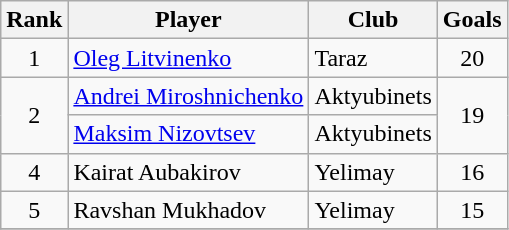<table class="wikitable" style="text-align:center;">
<tr>
<th>Rank</th>
<th>Player</th>
<th>Club</th>
<th>Goals</th>
</tr>
<tr>
<td rowspan="1">1</td>
<td align="left"> <a href='#'>Oleg Litvinenko</a></td>
<td align="left">Taraz</td>
<td rowspan="1">20</td>
</tr>
<tr>
<td rowspan="2">2</td>
<td align="left"> <a href='#'>Andrei Miroshnichenko</a></td>
<td align="left">Aktyubinets</td>
<td rowspan="2">19</td>
</tr>
<tr>
<td align="left"> <a href='#'>Maksim Nizovtsev</a></td>
<td align="left">Aktyubinets</td>
</tr>
<tr>
<td rowspan="1">4</td>
<td align="left"> Kairat Aubakirov</td>
<td align="left">Yelimay</td>
<td rowspan="1">16</td>
</tr>
<tr>
<td rowspan="1">5</td>
<td align="left"> Ravshan Mukhadov</td>
<td align="left">Yelimay</td>
<td rowspan="1">15</td>
</tr>
<tr>
</tr>
</table>
